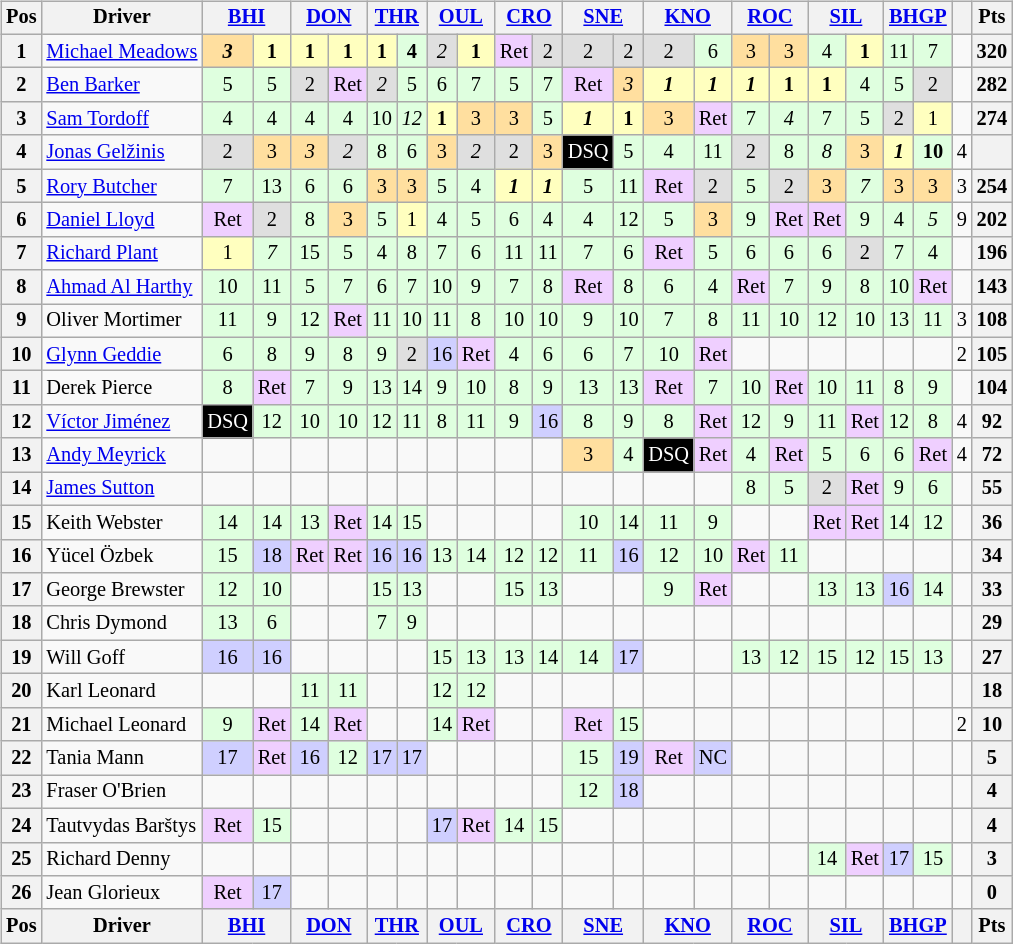<table>
<tr>
<td><br><table class="wikitable" style="font-size: 85%; text-align: center;">
<tr valign="top">
<th valign="middle">Pos</th>
<th valign="middle">Driver</th>
<th colspan="2"><a href='#'>BHI</a></th>
<th colspan="2"><a href='#'>DON</a></th>
<th colspan="2"><a href='#'>THR</a></th>
<th colspan="2"><a href='#'>OUL</a></th>
<th colspan="2"><a href='#'>CRO</a></th>
<th colspan="2"><a href='#'>SNE</a></th>
<th colspan="2"><a href='#'>KNO</a></th>
<th colspan="2"><a href='#'>ROC</a></th>
<th colspan="2"><a href='#'>SIL</a></th>
<th colspan="2"><a href='#'>BHGP</a></th>
<th valign=middle></th>
<th valign=middle>Pts</th>
</tr>
<tr>
<th>1</th>
<td align=left> <a href='#'>Michael Meadows</a></td>
<td style="background:#FFDF9F;"><strong><em>3</em></strong></td>
<td style="background:#FFFFBF;"><strong>1</strong></td>
<td style="background:#FFFFBF;"><strong>1</strong></td>
<td style="background:#FFFFBF;"><strong>1</strong></td>
<td style="background:#FFFFBF;"><strong>1</strong></td>
<td style="background:#DFFFDF;"><strong>4</strong></td>
<td style="background:#DFDFDF;"><em>2</em></td>
<td style="background:#FFFFBF;"><strong>1</strong></td>
<td style="background:#EFCFFF;">Ret</td>
<td style="background:#DFDFDF;">2</td>
<td style="background:#DFDFDF;">2</td>
<td style="background:#DFDFDF;">2</td>
<td style="background:#DFDFDF;">2</td>
<td style="background:#DFFFDF;">6</td>
<td style="background:#FFDF9F;">3</td>
<td style="background:#FFDF9F;">3</td>
<td style="background:#DFFFDF;">4</td>
<td style="background:#FFFFBF;"><strong>1</strong></td>
<td style="background:#DFFFDF;">11</td>
<td style="background:#DFFFDF;">7</td>
<td></td>
<th>320</th>
</tr>
<tr>
<th>2</th>
<td align=left> <a href='#'>Ben Barker</a></td>
<td style="background:#DFFFDF;">5</td>
<td style="background:#DFFFDF;">5</td>
<td style="background:#DFDFDF;">2</td>
<td style="background:#EFCFFF;">Ret</td>
<td style="background:#DFDFDF;"><em>2</em></td>
<td style="background:#DFFFDF;">5</td>
<td style="background:#DFFFDF;">6</td>
<td style="background:#DFFFDF;">7</td>
<td style="background:#DFFFDF;">5</td>
<td style="background:#DFFFDF;">7</td>
<td style="background:#EFCFFF;">Ret</td>
<td style="background:#FFDF9F;"><em>3</em></td>
<td style="background:#FFFFBF;"><strong><em>1</em></strong></td>
<td style="background:#FFFFBF;"><strong><em>1</em></strong></td>
<td style="background:#FFFFBF;"><strong><em>1</em></strong></td>
<td style="background:#FFFFBF;"><strong>1</strong></td>
<td style="background:#FFFFBF;"><strong>1</strong></td>
<td style="background:#DFFFDF;">4</td>
<td style="background:#DFFFDF;">5</td>
<td style="background:#DFDFDF;">2</td>
<td></td>
<th>282</th>
</tr>
<tr>
<th>3</th>
<td align=left> <a href='#'>Sam Tordoff</a></td>
<td style="background:#DFFFDF;">4</td>
<td style="background:#DFFFDF;">4</td>
<td style="background:#DFFFDF;">4</td>
<td style="background:#DFFFDF;">4</td>
<td style="background:#DFFFDF;">10</td>
<td style="background:#DFFFDF;"><em>12</em></td>
<td style="background:#FFFFBF;"><strong>1</strong></td>
<td style="background:#FFDF9F;">3</td>
<td style="background:#FFDF9F;">3</td>
<td style="background:#DFFFDF;">5</td>
<td style="background:#FFFFBF;"><strong><em>1</em></strong></td>
<td style="background:#FFFFBF;"><strong>1</strong></td>
<td style="background:#FFDF9F;">3</td>
<td style="background:#EFCFFF;">Ret</td>
<td style="background:#DFFFDF;">7</td>
<td style="background:#DFFFDF;"><em>4</em></td>
<td style="background:#DFFFDF;">7</td>
<td style="background:#DFFFDF;">5</td>
<td style="background:#DFDFDF;">2</td>
<td style="background:#FFFFBF;">1</td>
<td></td>
<th>274</th>
</tr>
<tr>
<th>4</th>
<td align=left> <a href='#'>Jonas Gelžinis</a></td>
<td style="background:#DFDFDF;">2</td>
<td style="background:#FFDF9F;">3</td>
<td style="background:#FFDF9F;"><em>3</em></td>
<td style="background:#DFDFDF;"><em>2</em></td>
<td style="background:#DFFFDF;">8</td>
<td style="background:#DFFFDF;">6</td>
<td style="background:#FFDF9F;">3</td>
<td style="background:#DFDFDF;"><em>2</em></td>
<td style="background:#DFDFDF;">2</td>
<td style="background:#FFDF9F;">3</td>
<td style="background:#000000; color:white">DSQ</td>
<td style="background:#DFFFDF;">5</td>
<td style="background:#DFFFDF;">4</td>
<td style="background:#DFFFDF;">11</td>
<td style="background:#DFDFDF;">2</td>
<td style="background:#DFFFDF;">8</td>
<td style="background:#DFFFDF;"><em>8</em></td>
<td style="background:#FFDF9F;">3</td>
<td style="background:#FFFFBF;"><strong><em>1</em></strong></td>
<td style="background:#DFFFDF;"><strong>10</strong></td>
<td>4</td>
<th></th>
</tr>
<tr>
<th>5</th>
<td align=left> <a href='#'>Rory Butcher</a></td>
<td style="background:#DFFFDF;">7</td>
<td style="background:#DFFFDF;">13</td>
<td style="background:#DFFFDF;">6</td>
<td style="background:#DFFFDF;">6</td>
<td style="background:#FFDF9F;">3</td>
<td style="background:#FFDF9F;">3</td>
<td style="background:#DFFFDF;">5</td>
<td style="background:#DFFFDF;">4</td>
<td style="background:#FFFFBF;"><strong><em>1</em></strong></td>
<td style="background:#FFFFBF;"><strong><em>1</em></strong></td>
<td style="background:#DFFFDF;">5</td>
<td style="background:#DFFFDF;">11</td>
<td style="background:#EFCFFF;">Ret</td>
<td style="background:#DFDFDF;">2</td>
<td style="background:#DFFFDF;">5</td>
<td style="background:#DFDFDF;">2</td>
<td style="background:#FFDF9F;">3</td>
<td style="background:#DFFFDF;"><em>7</em></td>
<td style="background:#FFDF9F;">3</td>
<td style="background:#FFDF9F;">3</td>
<td>3</td>
<th>254</th>
</tr>
<tr>
<th>6</th>
<td align=left> <a href='#'>Daniel Lloyd</a></td>
<td style="background:#EFCFFF;">Ret</td>
<td style="background:#DFDFDF;">2</td>
<td style="background:#DFFFDF;">8</td>
<td style="background:#FFDF9F;">3</td>
<td style="background:#DFFFDF;">5</td>
<td style="background:#FFFFBF;">1</td>
<td style="background:#DFFFDF;">4</td>
<td style="background:#DFFFDF;">5</td>
<td style="background:#DFFFDF;">6</td>
<td style="background:#DFFFDF;">4</td>
<td style="background:#DFFFDF;">4</td>
<td style="background:#DFFFDF;">12</td>
<td style="background:#DFFFDF;">5</td>
<td style="background:#FFDF9F;">3</td>
<td style="background:#DFFFDF;">9</td>
<td style="background:#EFCFFF;">Ret</td>
<td style="background:#EFCFFF;">Ret</td>
<td style="background:#DFFFDF;">9</td>
<td style="background:#DFFFDF;">4</td>
<td style="background:#DFFFDF;"><em>5</em></td>
<td>9</td>
<th>202</th>
</tr>
<tr>
<th>7</th>
<td align=left> <a href='#'>Richard Plant</a></td>
<td style="background:#FFFFBF;">1</td>
<td style="background:#DFFFDF;"><em>7</em></td>
<td style="background:#DFFFDF;">15</td>
<td style="background:#DFFFDF;">5</td>
<td style="background:#DFFFDF;">4</td>
<td style="background:#DFFFDF;">8</td>
<td style="background:#DFFFDF;">7</td>
<td style="background:#DFFFDF;">6</td>
<td style="background:#DFFFDF;">11</td>
<td style="background:#DFFFDF;">11</td>
<td style="background:#DFFFDF;">7</td>
<td style="background:#DFFFDF;">6</td>
<td style="background:#EFCFFF;">Ret</td>
<td style="background:#DFFFDF;">5</td>
<td style="background:#DFFFDF;">6</td>
<td style="background:#DFFFDF;">6</td>
<td style="background:#DFFFDF;">6</td>
<td style="background:#DFDFDF;">2</td>
<td style="background:#DFFFDF;">7</td>
<td style="background:#DFFFDF;">4</td>
<td></td>
<th>196</th>
</tr>
<tr>
<th>8</th>
<td align=left> <a href='#'>Ahmad Al Harthy</a></td>
<td style="background:#DFFFDF;">10</td>
<td style="background:#DFFFDF;">11</td>
<td style="background:#DFFFDF;">5</td>
<td style="background:#DFFFDF;">7</td>
<td style="background:#DFFFDF;">6</td>
<td style="background:#DFFFDF;">7</td>
<td style="background:#DFFFDF;">10</td>
<td style="background:#DFFFDF;">9</td>
<td style="background:#DFFFDF;">7</td>
<td style="background:#DFFFDF;">8</td>
<td style="background:#EFCFFF;">Ret</td>
<td style="background:#DFFFDF;">8</td>
<td style="background:#DFFFDF;">6</td>
<td style="background:#DFFFDF;">4</td>
<td style="background:#EFCFFF;">Ret</td>
<td style="background:#DFFFDF;">7</td>
<td style="background:#DFFFDF;">9</td>
<td style="background:#DFFFDF;">8</td>
<td style="background:#DFFFDF;">10</td>
<td style="background:#EFCFFF;">Ret</td>
<td></td>
<th>143</th>
</tr>
<tr>
<th>9</th>
<td align=left> Oliver Mortimer</td>
<td style="background:#DFFFDF;">11</td>
<td style="background:#DFFFDF;">9</td>
<td style="background:#DFFFDF;">12</td>
<td style="background:#EFCFFF;">Ret</td>
<td style="background:#DFFFDF;">11</td>
<td style="background:#DFFFDF;">10</td>
<td style="background:#DFFFDF;">11</td>
<td style="background:#DFFFDF;">8</td>
<td style="background:#DFFFDF;">10</td>
<td style="background:#DFFFDF;">10</td>
<td style="background:#DFFFDF;">9</td>
<td style="background:#DFFFDF;">10</td>
<td style="background:#DFFFDF;">7</td>
<td style="background:#DFFFDF;">8</td>
<td style="background:#DFFFDF;">11</td>
<td style="background:#DFFFDF;">10</td>
<td style="background:#DFFFDF;">12</td>
<td style="background:#DFFFDF;">10</td>
<td style="background:#DFFFDF;">13</td>
<td style="background:#DFFFDF;">11</td>
<td>3</td>
<th>108</th>
</tr>
<tr>
<th>10</th>
<td align=left> <a href='#'>Glynn Geddie</a></td>
<td style="background:#DFFFDF;">6</td>
<td style="background:#DFFFDF;">8</td>
<td style="background:#DFFFDF;">9</td>
<td style="background:#DFFFDF;">8</td>
<td style="background:#DFFFDF;">9</td>
<td style="background:#DFDFDF;">2</td>
<td style="background:#CFCFFF;">16</td>
<td style="background:#EFCFFF;">Ret</td>
<td style="background:#DFFFDF;">4</td>
<td style="background:#DFFFDF;">6</td>
<td style="background:#DFFFDF;">6</td>
<td style="background:#DFFFDF;">7</td>
<td style="background:#DFFFDF;">10</td>
<td style="background:#EFCFFF;">Ret</td>
<td></td>
<td></td>
<td></td>
<td></td>
<td></td>
<td></td>
<td>2</td>
<th>105</th>
</tr>
<tr>
<th>11</th>
<td align=left> Derek Pierce</td>
<td style="background:#DFFFDF;">8</td>
<td style="background:#EFCFFF;">Ret</td>
<td style="background:#DFFFDF;">7</td>
<td style="background:#DFFFDF;">9</td>
<td style="background:#DFFFDF;">13</td>
<td style="background:#DFFFDF;">14</td>
<td style="background:#DFFFDF;">9</td>
<td style="background:#DFFFDF;">10</td>
<td style="background:#DFFFDF;">8</td>
<td style="background:#DFFFDF;">9</td>
<td style="background:#DFFFDF;">13</td>
<td style="background:#DFFFDF;">13</td>
<td style="background:#EFCFFF;">Ret</td>
<td style="background:#DFFFDF;">7</td>
<td style="background:#DFFFDF;">10</td>
<td style="background:#EFCFFF;">Ret</td>
<td style="background:#DFFFDF;">10</td>
<td style="background:#DFFFDF;">11</td>
<td style="background:#DFFFDF;">8</td>
<td style="background:#DFFFDF;">9</td>
<td></td>
<th>104</th>
</tr>
<tr>
<th>12</th>
<td align=left> <a href='#'>Víctor Jiménez</a></td>
<td style="background:#000000; color:white">DSQ</td>
<td style="background:#DFFFDF;">12</td>
<td style="background:#DFFFDF;">10</td>
<td style="background:#DFFFDF;">10</td>
<td style="background:#DFFFDF;">12</td>
<td style="background:#DFFFDF;">11</td>
<td style="background:#DFFFDF;">8</td>
<td style="background:#DFFFDF;">11</td>
<td style="background:#DFFFDF;">9</td>
<td style="background:#CFCFFF;">16</td>
<td style="background:#DFFFDF;">8</td>
<td style="background:#DFFFDF;">9</td>
<td style="background:#DFFFDF;">8</td>
<td style="background:#EFCFFF;">Ret</td>
<td style="background:#DFFFDF;">12</td>
<td style="background:#DFFFDF;">9</td>
<td style="background:#DFFFDF;">11</td>
<td style="background:#EFCFFF;">Ret</td>
<td style="background:#DFFFDF;">12</td>
<td style="background:#DFFFDF;">8</td>
<td>4</td>
<th>92</th>
</tr>
<tr>
<th>13</th>
<td align=left> <a href='#'>Andy Meyrick</a></td>
<td></td>
<td></td>
<td></td>
<td></td>
<td></td>
<td></td>
<td></td>
<td></td>
<td></td>
<td></td>
<td style="background:#FFDF9F;">3</td>
<td style="background:#DFFFDF;">4</td>
<td style="background:#000000; color:white">DSQ</td>
<td style="background:#EFCFFF;">Ret</td>
<td style="background:#DFFFDF;">4</td>
<td style="background:#EFCFFF;">Ret</td>
<td style="background:#DFFFDF;">5</td>
<td style="background:#DFFFDF;">6</td>
<td style="background:#DFFFDF;">6</td>
<td style="background:#EFCFFF;">Ret</td>
<td>4</td>
<th>72</th>
</tr>
<tr>
<th>14</th>
<td align=left> <a href='#'>James Sutton</a></td>
<td></td>
<td></td>
<td></td>
<td></td>
<td></td>
<td></td>
<td></td>
<td></td>
<td></td>
<td></td>
<td></td>
<td></td>
<td></td>
<td></td>
<td style="background:#DFFFDF;">8</td>
<td style="background:#DFFFDF;">5</td>
<td style="background:#DFDFDF;">2</td>
<td style="background:#EFCFFF;">Ret</td>
<td style="background:#DFFFDF;">9</td>
<td style="background:#DFFFDF;">6</td>
<td></td>
<th>55</th>
</tr>
<tr>
<th>15</th>
<td align=left> Keith Webster</td>
<td style="background:#DFFFDF;">14</td>
<td style="background:#DFFFDF;">14</td>
<td style="background:#DFFFDF;">13</td>
<td style="background:#EFCFFF;">Ret</td>
<td style="background:#DFFFDF;">14</td>
<td style="background:#DFFFDF;">15</td>
<td></td>
<td></td>
<td></td>
<td></td>
<td style="background:#DFFFDF;">10</td>
<td style="background:#DFFFDF;">14</td>
<td style="background:#DFFFDF;">11</td>
<td style="background:#DFFFDF;">9</td>
<td></td>
<td></td>
<td style="background:#EFCFFF;">Ret</td>
<td style="background:#EFCFFF;">Ret</td>
<td style="background:#DFFFDF;">14</td>
<td style="background:#DFFFDF;">12</td>
<td></td>
<th>36</th>
</tr>
<tr>
<th>16</th>
<td align=left> Yücel Özbek</td>
<td style="background:#DFFFDF;">15</td>
<td style="background:#CFCFFF;">18</td>
<td style="background:#EFCFFF;">Ret</td>
<td style="background:#EFCFFF;">Ret</td>
<td style="background:#CFCFFF;">16</td>
<td style="background:#CFCFFF;">16</td>
<td style="background:#DFFFDF;">13</td>
<td style="background:#DFFFDF;">14</td>
<td style="background:#DFFFDF;">12</td>
<td style="background:#DFFFDF;">12</td>
<td style="background:#DFFFDF;">11</td>
<td style="background:#CFCFFF;">16</td>
<td style="background:#DFFFDF;">12</td>
<td style="background:#DFFFDF;">10</td>
<td style="background:#EFCFFF;">Ret</td>
<td style="background:#DFFFDF;">11</td>
<td></td>
<td></td>
<td></td>
<td></td>
<td></td>
<th>34</th>
</tr>
<tr>
<th>17</th>
<td align=left> George Brewster</td>
<td style="background:#DFFFDF;">12</td>
<td style="background:#DFFFDF;">10</td>
<td></td>
<td></td>
<td style="background:#DFFFDF;">15</td>
<td style="background:#DFFFDF;">13</td>
<td></td>
<td></td>
<td style="background:#DFFFDF;">15</td>
<td style="background:#DFFFDF;">13</td>
<td></td>
<td></td>
<td style="background:#DFFFDF;">9</td>
<td style="background:#EFCFFF;">Ret</td>
<td></td>
<td></td>
<td style="background:#DFFFDF;">13</td>
<td style="background:#DFFFDF;">13</td>
<td style="background:#CFCFFF;">16</td>
<td style="background:#DFFFDF;">14</td>
<td></td>
<th>33</th>
</tr>
<tr>
<th>18</th>
<td align=left> Chris Dymond</td>
<td style="background:#DFFFDF;">13</td>
<td style="background:#DFFFDF;">6</td>
<td></td>
<td></td>
<td style="background:#DFFFDF;">7</td>
<td style="background:#DFFFDF;">9</td>
<td></td>
<td></td>
<td></td>
<td></td>
<td></td>
<td></td>
<td></td>
<td></td>
<td></td>
<td></td>
<td></td>
<td></td>
<td></td>
<td></td>
<td></td>
<th>29</th>
</tr>
<tr>
<th>19</th>
<td align=left> Will Goff</td>
<td style="background:#CFCFFF;">16</td>
<td style="background:#CFCFFF;">16</td>
<td></td>
<td></td>
<td></td>
<td></td>
<td style="background:#DFFFDF;">15</td>
<td style="background:#DFFFDF;">13</td>
<td style="background:#DFFFDF;">13</td>
<td style="background:#DFFFDF;">14</td>
<td style="background:#DFFFDF;">14</td>
<td style="background:#CFCFFF;">17</td>
<td></td>
<td></td>
<td style="background:#DFFFDF;">13</td>
<td style="background:#DFFFDF;">12</td>
<td style="background:#DFFFDF;">15</td>
<td style="background:#DFFFDF;">12</td>
<td style="background:#DFFFDF;">15</td>
<td style="background:#DFFFDF;">13</td>
<td></td>
<th>27</th>
</tr>
<tr>
<th>20</th>
<td align=left> Karl Leonard</td>
<td></td>
<td></td>
<td style="background:#DFFFDF;">11</td>
<td style="background:#DFFFDF;">11</td>
<td></td>
<td></td>
<td style="background:#DFFFDF;">12</td>
<td style="background:#DFFFDF;">12</td>
<td></td>
<td></td>
<td></td>
<td></td>
<td></td>
<td></td>
<td></td>
<td></td>
<td></td>
<td></td>
<td></td>
<td></td>
<td></td>
<th>18</th>
</tr>
<tr>
<th>21</th>
<td align=left> Michael Leonard</td>
<td style="background:#DFFFDF;">9</td>
<td style="background:#EFCFFF;">Ret</td>
<td style="background:#DFFFDF;">14</td>
<td style="background:#EFCFFF;">Ret</td>
<td></td>
<td></td>
<td style="background:#DFFFDF;">14</td>
<td style="background:#EFCFFF;">Ret</td>
<td></td>
<td></td>
<td style="background:#EFCFFF;">Ret</td>
<td style="background:#DFFFDF;">15</td>
<td></td>
<td></td>
<td></td>
<td></td>
<td></td>
<td></td>
<td></td>
<td></td>
<td>2</td>
<th>10</th>
</tr>
<tr>
<th>22</th>
<td align=left> Tania Mann</td>
<td style="background:#CFCFFF;">17</td>
<td style="background:#EFCFFF;">Ret</td>
<td style="background:#CFCFFF;">16</td>
<td style="background:#DFFFDF;">12</td>
<td style="background:#CFCFFF;">17</td>
<td style="background:#CFCFFF;">17</td>
<td></td>
<td></td>
<td></td>
<td></td>
<td style="background:#DFFFDF;">15</td>
<td style="background:#CFCFFF;">19</td>
<td style="background:#EFCFFF;">Ret</td>
<td style="background:#CFCFFF;">NC</td>
<td></td>
<td></td>
<td></td>
<td></td>
<td></td>
<td></td>
<td></td>
<th>5</th>
</tr>
<tr>
<th>23</th>
<td align=left> Fraser O'Brien</td>
<td></td>
<td></td>
<td></td>
<td></td>
<td></td>
<td></td>
<td></td>
<td></td>
<td></td>
<td></td>
<td style="background:#DFFFDF;">12</td>
<td style="background:#CFCFFF;">18</td>
<td></td>
<td></td>
<td></td>
<td></td>
<td></td>
<td></td>
<td></td>
<td></td>
<td></td>
<th>4</th>
</tr>
<tr>
<th>24</th>
<td align=left> Tautvydas Barštys</td>
<td style="background:#EFCFFF;">Ret</td>
<td style="background:#DFFFDF;">15</td>
<td></td>
<td></td>
<td></td>
<td></td>
<td style="background:#CFCFFF;">17</td>
<td style="background:#EFCFFF;">Ret</td>
<td style="background:#DFFFDF;">14</td>
<td style="background:#DFFFDF;">15</td>
<td></td>
<td></td>
<td></td>
<td></td>
<td></td>
<td></td>
<td></td>
<td></td>
<td></td>
<td></td>
<td></td>
<th>4</th>
</tr>
<tr>
<th>25</th>
<td align=left> Richard Denny</td>
<td></td>
<td></td>
<td></td>
<td></td>
<td></td>
<td></td>
<td></td>
<td></td>
<td></td>
<td></td>
<td></td>
<td></td>
<td></td>
<td></td>
<td></td>
<td></td>
<td style="background:#DFFFDF;">14</td>
<td style="background:#EFCFFF;">Ret</td>
<td style="background:#CFCFFF;">17</td>
<td style="background:#DFFFDF;">15</td>
<td></td>
<th>3</th>
</tr>
<tr>
<th>26</th>
<td align=left> Jean Glorieux</td>
<td style="background:#EFCFFF;">Ret</td>
<td style="background:#CFCFFF;">17</td>
<td></td>
<td></td>
<td></td>
<td></td>
<td></td>
<td></td>
<td></td>
<td></td>
<td></td>
<td></td>
<td></td>
<td></td>
<td></td>
<td></td>
<td></td>
<td></td>
<td></td>
<td></td>
<td></td>
<th>0</th>
</tr>
<tr valign="top">
<th valign="middle">Pos</th>
<th valign="middle">Driver</th>
<th colspan="2"><a href='#'>BHI</a></th>
<th colspan="2"><a href='#'>DON</a></th>
<th colspan="2"><a href='#'>THR</a></th>
<th colspan="2"><a href='#'>OUL</a></th>
<th colspan="2"><a href='#'>CRO</a></th>
<th colspan="2"><a href='#'>SNE</a></th>
<th colspan="2"><a href='#'>KNO</a></th>
<th colspan="2"><a href='#'>ROC</a></th>
<th colspan="2"><a href='#'>SIL</a></th>
<th colspan="2"><a href='#'>BHGP</a></th>
<th valign=middle></th>
<th valign=middle>Pts</th>
</tr>
</table>
</td>
<td valign="top"><br></td>
</tr>
</table>
